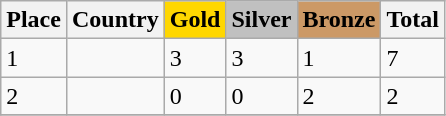<table class="wikitable">
<tr>
<th>Place</th>
<th>Country</th>
<th style="background-color:#FFD700;">Gold</th>
<th style="background-color:#C0C0C0;">Silver</th>
<th style="background-color:#CC9966;">Bronze</th>
<th>Total</th>
</tr>
<tr>
<td>1</td>
<td></td>
<td>3</td>
<td>3</td>
<td>1</td>
<td>7</td>
</tr>
<tr>
<td>2</td>
<td></td>
<td>0</td>
<td>0</td>
<td>2</td>
<td>2</td>
</tr>
<tr>
</tr>
</table>
